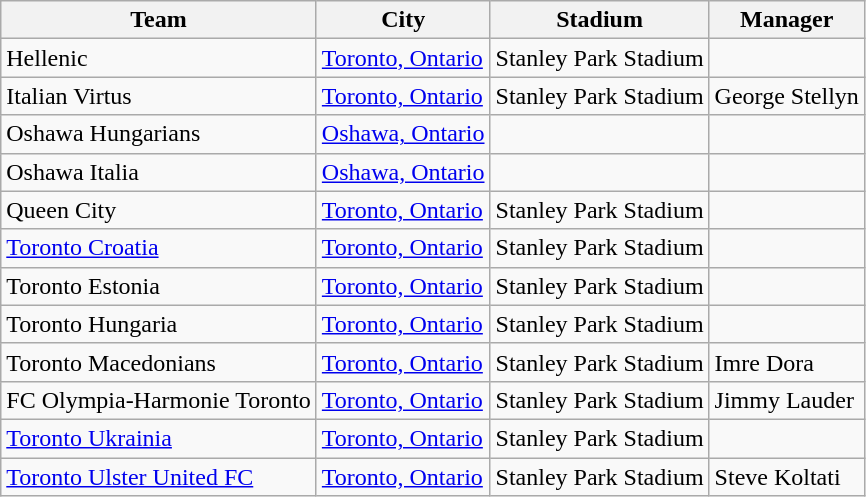<table class="wikitable sortable">
<tr>
<th>Team</th>
<th>City</th>
<th>Stadium</th>
<th>Manager</th>
</tr>
<tr>
<td>Hellenic</td>
<td><a href='#'>Toronto, Ontario</a></td>
<td>Stanley Park Stadium</td>
<td></td>
</tr>
<tr>
<td>Italian Virtus</td>
<td><a href='#'>Toronto, Ontario</a></td>
<td>Stanley Park Stadium</td>
<td>George Stellyn</td>
</tr>
<tr>
<td>Oshawa Hungarians</td>
<td><a href='#'>Oshawa, Ontario</a></td>
<td></td>
<td></td>
</tr>
<tr>
<td>Oshawa Italia</td>
<td><a href='#'>Oshawa, Ontario</a></td>
<td></td>
<td></td>
</tr>
<tr>
<td>Queen City</td>
<td><a href='#'>Toronto, Ontario</a></td>
<td>Stanley Park Stadium</td>
<td></td>
</tr>
<tr>
<td><a href='#'>Toronto Croatia</a></td>
<td><a href='#'>Toronto, Ontario</a></td>
<td>Stanley Park Stadium</td>
<td></td>
</tr>
<tr>
<td>Toronto Estonia</td>
<td><a href='#'>Toronto, Ontario</a></td>
<td>Stanley Park Stadium</td>
<td></td>
</tr>
<tr>
<td>Toronto Hungaria</td>
<td><a href='#'>Toronto, Ontario</a></td>
<td>Stanley Park Stadium</td>
<td></td>
</tr>
<tr>
<td>Toronto Macedonians</td>
<td><a href='#'>Toronto, Ontario</a></td>
<td>Stanley Park Stadium</td>
<td>Imre Dora</td>
</tr>
<tr>
<td>FC Olympia-Harmonie Toronto</td>
<td><a href='#'>Toronto, Ontario</a></td>
<td>Stanley Park Stadium</td>
<td>Jimmy Lauder</td>
</tr>
<tr>
<td><a href='#'>Toronto Ukrainia</a></td>
<td><a href='#'>Toronto, Ontario</a></td>
<td>Stanley Park Stadium</td>
<td></td>
</tr>
<tr>
<td><a href='#'>Toronto Ulster United FC</a></td>
<td><a href='#'>Toronto, Ontario</a></td>
<td>Stanley Park Stadium</td>
<td>Steve Koltati</td>
</tr>
</table>
